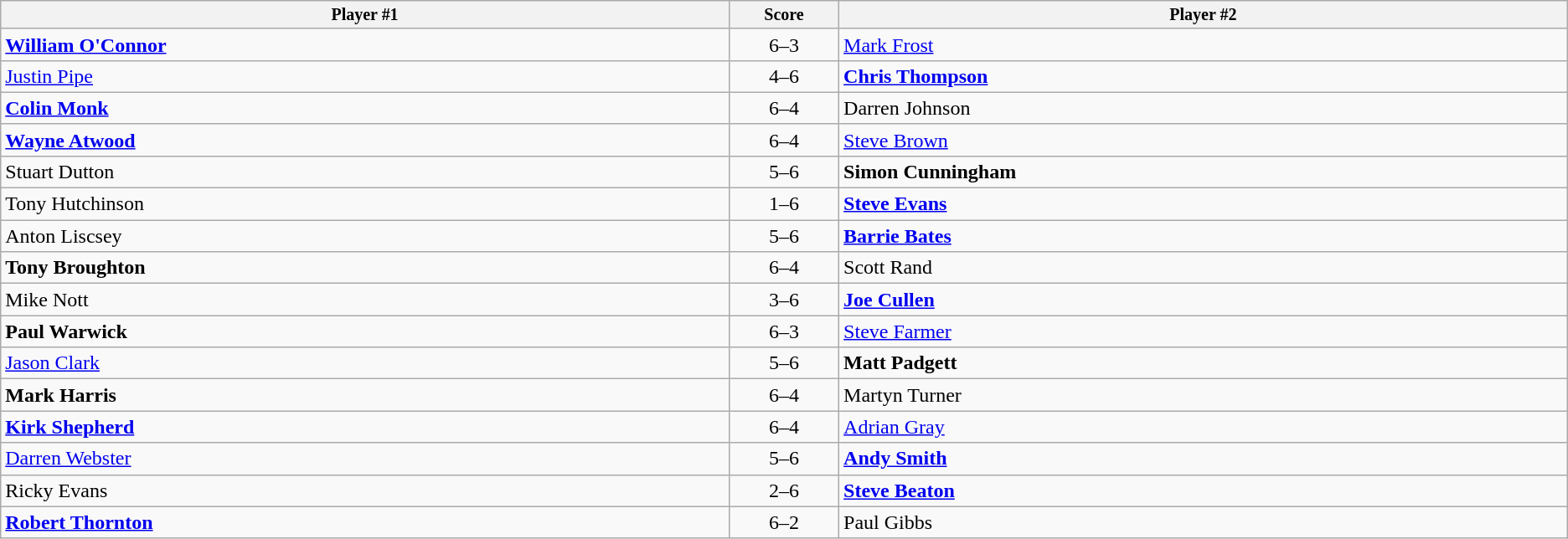<table class="wikitable">
<tr style="font-size:10pt;font-weight:bold">
<th width=20%>Player #1</th>
<th width=3%>Score</th>
<th width=20%>Player #2</th>
</tr>
<tr>
<td> <strong><a href='#'>William O'Connor</a></strong></td>
<td align=center>6–3</td>
<td> <a href='#'>Mark Frost</a></td>
</tr>
<tr>
<td> <a href='#'>Justin Pipe</a></td>
<td align=center>4–6</td>
<td> <strong><a href='#'>Chris Thompson</a></strong></td>
</tr>
<tr>
<td> <strong><a href='#'>Colin Monk</a></strong></td>
<td align=center>6–4</td>
<td> Darren Johnson</td>
</tr>
<tr>
<td> <strong><a href='#'>Wayne Atwood</a></strong></td>
<td align=center>6–4</td>
<td> <a href='#'>Steve Brown</a></td>
</tr>
<tr>
<td> Stuart Dutton</td>
<td align=center>5–6</td>
<td> <strong>Simon Cunningham</strong></td>
</tr>
<tr>
<td> Tony Hutchinson</td>
<td align=center>1–6</td>
<td> <strong><a href='#'>Steve Evans</a></strong></td>
</tr>
<tr>
<td> Anton Liscsey</td>
<td align=center>5–6</td>
<td> <strong><a href='#'>Barrie Bates</a></strong></td>
</tr>
<tr>
<td> <strong>Tony Broughton</strong></td>
<td align=center>6–4</td>
<td> Scott Rand</td>
</tr>
<tr>
<td> Mike Nott</td>
<td align=center>3–6</td>
<td> <strong><a href='#'>Joe Cullen</a></strong></td>
</tr>
<tr>
<td> <strong>Paul Warwick</strong></td>
<td align=center>6–3</td>
<td> <a href='#'>Steve Farmer</a></td>
</tr>
<tr>
<td> <a href='#'>Jason Clark</a></td>
<td align=center>5–6</td>
<td> <strong>Matt Padgett</strong></td>
</tr>
<tr>
<td> <strong>Mark Harris</strong></td>
<td align=center>6–4</td>
<td> Martyn Turner</td>
</tr>
<tr>
<td> <strong><a href='#'>Kirk Shepherd</a></strong></td>
<td align=center>6–4</td>
<td> <a href='#'>Adrian Gray</a></td>
</tr>
<tr>
<td> <a href='#'>Darren Webster</a></td>
<td align=center>5–6</td>
<td> <strong><a href='#'>Andy Smith</a></strong></td>
</tr>
<tr>
<td> Ricky Evans</td>
<td align=center>2–6</td>
<td> <strong><a href='#'>Steve Beaton</a></strong></td>
</tr>
<tr>
<td> <strong><a href='#'>Robert Thornton</a></strong></td>
<td align=center>6–2</td>
<td> Paul Gibbs</td>
</tr>
</table>
